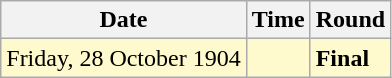<table class="wikitable">
<tr>
<th>Date</th>
<th>Time</th>
<th>Round</th>
</tr>
<tr style=background:lemonchiffon>
<td>Friday, 28 October 1904</td>
<td></td>
<td><strong>Final</strong></td>
</tr>
</table>
